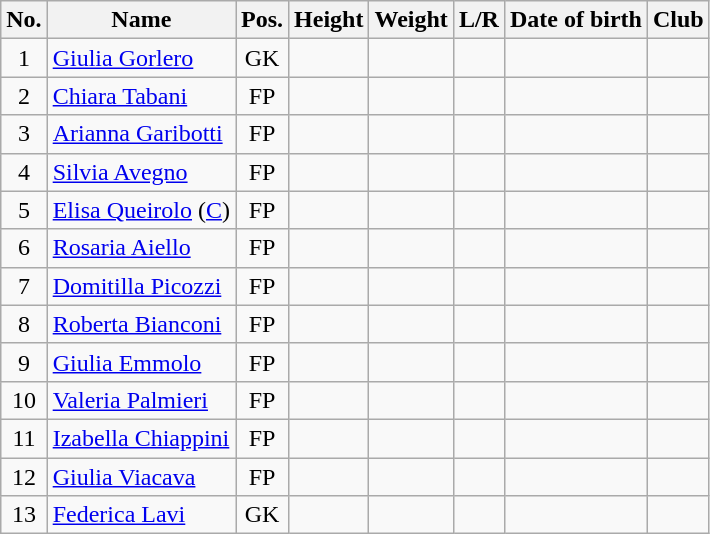<table class="wikitable sortable" style="text-align:center">
<tr>
<th>No.</th>
<th>Name</th>
<th>Pos.</th>
<th>Height</th>
<th>Weight</th>
<th>L/R</th>
<th>Date of birth</th>
<th>Club</th>
</tr>
<tr>
<td style="text-align:center;">1</td>
<td style="text-align:left;"><a href='#'>Giulia Gorlero</a></td>
<td style="text-align:center;">GK</td>
<td></td>
<td></td>
<td></td>
<td style="text-align:left;"></td>
<td></td>
</tr>
<tr>
<td style="text-align:center;">2</td>
<td style="text-align:left;"><a href='#'>Chiara Tabani</a></td>
<td style="text-align:center;">FP</td>
<td></td>
<td></td>
<td></td>
<td style="text-align:left;"></td>
<td></td>
</tr>
<tr>
<td style="text-align:center;">3</td>
<td style="text-align:left;"><a href='#'>Arianna Garibotti</a></td>
<td style="text-align:center;">FP</td>
<td></td>
<td></td>
<td></td>
<td style="text-align:left;"></td>
<td></td>
</tr>
<tr>
<td style="text-align:center;">4</td>
<td style="text-align:left;"><a href='#'>Silvia Avegno</a></td>
<td style="text-align:center;">FP</td>
<td></td>
<td></td>
<td></td>
<td style="text-align:left;"></td>
<td></td>
</tr>
<tr>
<td style="text-align:center;">5</td>
<td style="text-align:left;"><a href='#'>Elisa Queirolo</a> (<a href='#'>C</a>)</td>
<td style="text-align:center;">FP</td>
<td></td>
<td></td>
<td></td>
<td style="text-align:left;"></td>
<td></td>
</tr>
<tr>
<td style="text-align:center;">6</td>
<td style="text-align:left;"><a href='#'>Rosaria Aiello</a></td>
<td style="text-align:center;">FP</td>
<td></td>
<td></td>
<td></td>
<td style="text-align:left;"></td>
<td></td>
</tr>
<tr>
<td style="text-align:center;">7</td>
<td style="text-align:left;"><a href='#'>Domitilla Picozzi</a></td>
<td style="text-align:center;">FP</td>
<td></td>
<td></td>
<td></td>
<td style="text-align:left;"></td>
<td></td>
</tr>
<tr>
<td style="text-align:center;">8</td>
<td style="text-align:left;"><a href='#'>Roberta Bianconi</a></td>
<td style="text-align:center;">FP</td>
<td></td>
<td></td>
<td></td>
<td style="text-align:left;"></td>
<td></td>
</tr>
<tr>
<td style="text-align:center;">9</td>
<td style="text-align:left;"><a href='#'>Giulia Emmolo</a></td>
<td style="text-align:center;">FP</td>
<td></td>
<td></td>
<td></td>
<td style="text-align:left;"></td>
<td></td>
</tr>
<tr>
<td style="text-align:center;">10</td>
<td style="text-align:left;"><a href='#'>Valeria Palmieri</a></td>
<td style="text-align:center;">FP</td>
<td></td>
<td></td>
<td></td>
<td style="text-align:left;"></td>
<td></td>
</tr>
<tr>
<td style="text-align:center;">11</td>
<td style="text-align:left;"><a href='#'>Izabella Chiappini</a></td>
<td style="text-align:center;">FP</td>
<td></td>
<td></td>
<td></td>
<td style="text-align:left;"></td>
<td></td>
</tr>
<tr>
<td style="text-align:center;">12</td>
<td style="text-align:left;"><a href='#'>Giulia Viacava</a></td>
<td style="text-align:center;">FP</td>
<td></td>
<td></td>
<td></td>
<td style="text-align:left;"></td>
<td></td>
</tr>
<tr>
<td style="text-align:center;">13</td>
<td style="text-align:left;"><a href='#'>Federica Lavi</a></td>
<td style="text-align:center;">GK</td>
<td></td>
<td></td>
<td></td>
<td style="text-align:left;"></td>
<td></td>
</tr>
</table>
